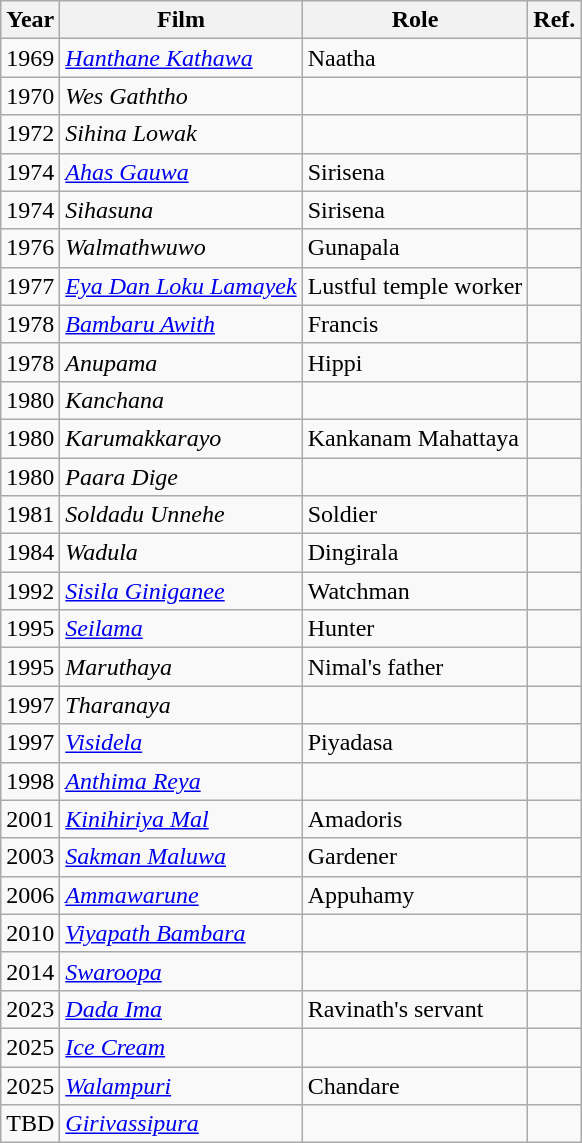<table class="wikitable">
<tr>
<th>Year</th>
<th>Film</th>
<th>Role</th>
<th>Ref.</th>
</tr>
<tr>
<td>1969</td>
<td><em><a href='#'>Hanthane Kathawa</a></em></td>
<td>Naatha</td>
<td></td>
</tr>
<tr>
<td>1970</td>
<td><em>Wes Gaththo</em></td>
<td></td>
<td></td>
</tr>
<tr>
<td>1972</td>
<td><em>Sihina Lowak</em></td>
<td></td>
<td></td>
</tr>
<tr>
<td>1974</td>
<td><em><a href='#'>Ahas Gauwa</a></em></td>
<td>Sirisena</td>
<td></td>
</tr>
<tr>
<td>1974</td>
<td><em>Sihasuna</em></td>
<td>Sirisena</td>
<td></td>
</tr>
<tr>
<td>1976</td>
<td><em>Walmathwuwo</em></td>
<td>Gunapala</td>
<td></td>
</tr>
<tr>
<td>1977</td>
<td><em><a href='#'>Eya Dan Loku Lamayek</a></em></td>
<td>Lustful temple worker</td>
<td></td>
</tr>
<tr>
<td>1978</td>
<td><em><a href='#'>Bambaru Awith</a></em></td>
<td>Francis</td>
<td></td>
</tr>
<tr>
<td>1978</td>
<td><em>Anupama</em></td>
<td>Hippi</td>
<td></td>
</tr>
<tr>
<td>1980</td>
<td><em>Kanchana</em></td>
<td></td>
<td></td>
</tr>
<tr>
<td>1980</td>
<td><em>Karumakkarayo</em></td>
<td>Kankanam Mahattaya</td>
<td></td>
</tr>
<tr>
<td>1980</td>
<td><em>Paara Dige</em></td>
<td></td>
<td></td>
</tr>
<tr>
<td>1981</td>
<td><em>Soldadu Unnehe</em></td>
<td>Soldier</td>
<td></td>
</tr>
<tr>
<td>1984</td>
<td><em>Wadula</em></td>
<td>Dingirala</td>
<td></td>
</tr>
<tr>
<td>1992</td>
<td><em><a href='#'>Sisila Giniganee</a></em></td>
<td>Watchman</td>
<td></td>
</tr>
<tr>
<td>1995</td>
<td><em><a href='#'>Seilama</a></em></td>
<td>Hunter</td>
<td></td>
</tr>
<tr>
<td>1995</td>
<td><em>Maruthaya</em></td>
<td>Nimal's father</td>
<td></td>
</tr>
<tr>
<td>1997</td>
<td><em>Tharanaya</em></td>
<td></td>
<td></td>
</tr>
<tr>
<td>1997</td>
<td><em><a href='#'>Visidela</a></em></td>
<td>Piyadasa</td>
<td></td>
</tr>
<tr>
<td>1998</td>
<td><em><a href='#'>Anthima Reya</a></em></td>
<td></td>
<td></td>
</tr>
<tr>
<td>2001</td>
<td><em><a href='#'>Kinihiriya Mal</a></em></td>
<td>Amadoris</td>
<td></td>
</tr>
<tr>
<td>2003</td>
<td><em><a href='#'>Sakman Maluwa</a></em></td>
<td>Gardener</td>
<td></td>
</tr>
<tr>
<td>2006</td>
<td><em><a href='#'>Ammawarune</a></em></td>
<td>Appuhamy</td>
<td></td>
</tr>
<tr>
<td>2010</td>
<td><em><a href='#'>Viyapath Bambara</a></em></td>
<td></td>
<td></td>
</tr>
<tr>
<td>2014</td>
<td><em><a href='#'>Swaroopa</a></em></td>
<td></td>
<td></td>
</tr>
<tr>
<td>2023</td>
<td><em><a href='#'>Dada Ima</a></em></td>
<td>Ravinath's servant</td>
<td></td>
</tr>
<tr>
<td>2025</td>
<td><em><a href='#'>Ice Cream</a></em></td>
<td></td>
<td></td>
</tr>
<tr>
<td>2025</td>
<td><em><a href='#'>Walampuri</a></em></td>
<td>Chandare</td>
<td></td>
</tr>
<tr>
<td>TBD</td>
<td><em><a href='#'>Girivassipura</a></em></td>
<td></td>
<td></td>
</tr>
</table>
